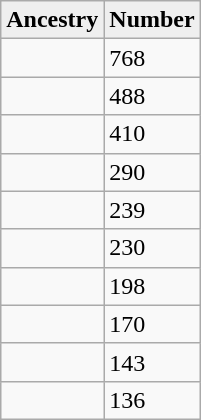<table style="float: center;" class="wikitable">
<tr>
<th style="background:#efefef;">Ancestry</th>
<th style="background:#efefef;">Number</th>
</tr>
<tr>
<td></td>
<td>768</td>
</tr>
<tr>
<td></td>
<td>488</td>
</tr>
<tr>
<td></td>
<td>410</td>
</tr>
<tr>
<td></td>
<td>290</td>
</tr>
<tr>
<td></td>
<td>239</td>
</tr>
<tr>
<td></td>
<td>230</td>
</tr>
<tr>
<td></td>
<td>198</td>
</tr>
<tr>
<td></td>
<td>170</td>
</tr>
<tr>
<td></td>
<td>143</td>
</tr>
<tr>
<td></td>
<td>136</td>
</tr>
</table>
